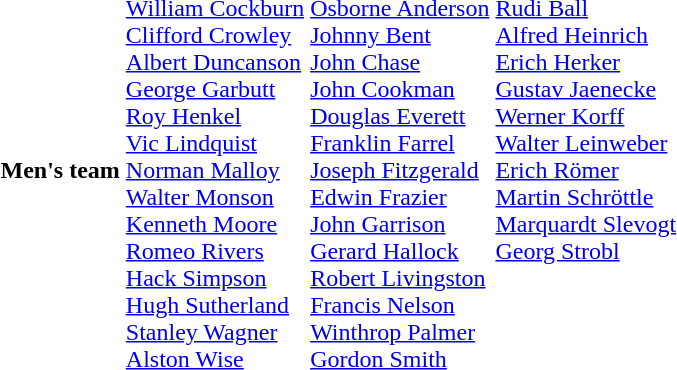<table>
<tr>
<th scope="row">Men's team<br></th>
<td valign=top><br><a href='#'>William Cockburn</a><br><a href='#'>Clifford Crowley</a><br><a href='#'>Albert Duncanson</a><br><a href='#'>George Garbutt</a><br><a href='#'>Roy Henkel</a><br><a href='#'>Vic Lindquist</a><br><a href='#'>Norman Malloy</a><br><a href='#'>Walter Monson</a><br><a href='#'>Kenneth Moore</a><br><a href='#'>Romeo Rivers</a><br><a href='#'>Hack Simpson</a><br><a href='#'>Hugh Sutherland</a><br><a href='#'>Stanley Wagner</a><br><a href='#'>Alston Wise</a></td>
<td valign=top><br><a href='#'>Osborne Anderson</a><br><a href='#'>Johnny Bent</a><br><a href='#'>John Chase</a><br><a href='#'>John Cookman</a><br><a href='#'>Douglas Everett</a><br><a href='#'>Franklin Farrel</a><br><a href='#'>Joseph Fitzgerald</a><br><a href='#'>Edwin Frazier</a><br><a href='#'>John Garrison</a><br><a href='#'>Gerard Hallock</a><br><a href='#'>Robert Livingston</a><br><a href='#'>Francis Nelson</a><br><a href='#'>Winthrop Palmer</a><br><a href='#'>Gordon Smith</a></td>
<td valign=top><br><a href='#'>Rudi Ball</a><br><a href='#'>Alfred Heinrich</a><br><a href='#'>Erich Herker</a><br><a href='#'>Gustav Jaenecke</a><br><a href='#'>Werner Korff</a><br><a href='#'>Walter Leinweber</a><br><a href='#'>Erich Römer</a><br><a href='#'>Martin Schröttle</a><br><a href='#'>Marquardt Slevogt</a><br><a href='#'>Georg Strobl</a></td>
</tr>
</table>
